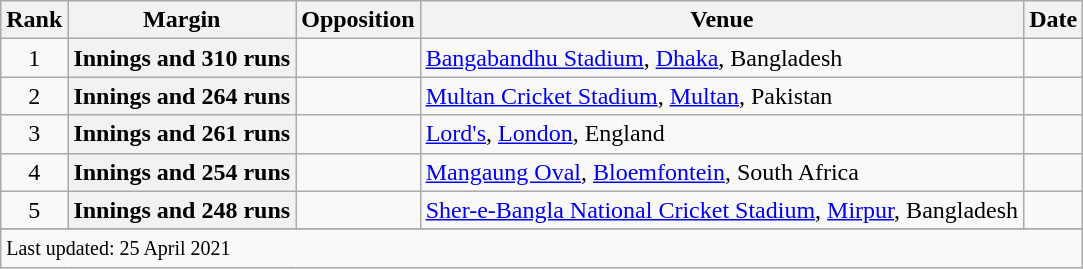<table class="wikitable plainrowheaders sortable">
<tr>
<th scope=col>Rank</th>
<th scope=col>Margin</th>
<th scope=col>Opposition</th>
<th scope=col>Venue</th>
<th scope=col>Date</th>
</tr>
<tr>
<td align=center>1</td>
<th scope=row style="text-align:center;">Innings and 310 runs</th>
<td></td>
<td><a href='#'>Bangabandhu Stadium</a>, <a href='#'>Dhaka</a>, Bangladesh</td>
<td></td>
</tr>
<tr>
<td align=center>2</td>
<th scope=row style=text-align:center;>Innings and 264 runs</th>
<td></td>
<td><a href='#'>Multan Cricket Stadium</a>, <a href='#'>Multan</a>, Pakistan</td>
<td></td>
</tr>
<tr>
<td align=center>3</td>
<th scope=row style=text-align:center;>Innings and 261 runs</th>
<td></td>
<td><a href='#'>Lord's</a>, <a href='#'>London</a>, England</td>
<td></td>
</tr>
<tr>
<td align=center>4</td>
<th scope=row style=text-align:center;>Innings and 254 runs</th>
<td></td>
<td><a href='#'>Mangaung Oval</a>, <a href='#'>Bloemfontein</a>, South Africa</td>
<td></td>
</tr>
<tr>
<td align=center>5</td>
<th scope=row style=text-align:center;>Innings and 248 runs</th>
<td></td>
<td><a href='#'>Sher-e-Bangla National Cricket Stadium</a>, <a href='#'>Mirpur</a>, Bangladesh</td>
<td></td>
</tr>
<tr>
</tr>
<tr class=sortbottom>
<td colspan=5><small>Last updated: 25 April 2021</small></td>
</tr>
</table>
